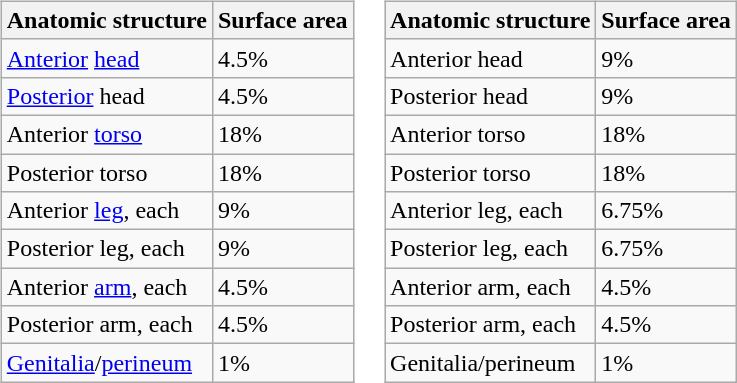<table>
<tr>
<td><br><table class="wikitable">
<tr>
<th>Anatomic structure</th>
<th>Surface area</th>
</tr>
<tr>
<td><a href='#'>Anterior</a> <a href='#'>head</a></td>
<td>4.5%</td>
</tr>
<tr>
<td><a href='#'>Posterior</a> head</td>
<td>4.5%</td>
</tr>
<tr>
<td>Anterior <a href='#'>torso</a></td>
<td>18%</td>
</tr>
<tr>
<td>Posterior torso</td>
<td>18%</td>
</tr>
<tr>
<td>Anterior <a href='#'>leg</a>, each</td>
<td>9%</td>
</tr>
<tr>
<td>Posterior leg, each</td>
<td>9%</td>
</tr>
<tr>
<td>Anterior <a href='#'>arm</a>, each</td>
<td>4.5%</td>
</tr>
<tr>
<td>Posterior arm, each</td>
<td>4.5%</td>
</tr>
<tr>
<td><a href='#'>Genitalia</a>/<a href='#'>perineum</a></td>
<td>1%</td>
</tr>
</table>
</td>
<td><br><table class="wikitable">
<tr>
<th>Anatomic structure</th>
<th>Surface area</th>
</tr>
<tr>
<td>Anterior head</td>
<td>9%</td>
</tr>
<tr>
<td>Posterior head</td>
<td>9%</td>
</tr>
<tr>
<td>Anterior torso</td>
<td>18%</td>
</tr>
<tr>
<td>Posterior torso</td>
<td>18%</td>
</tr>
<tr>
<td>Anterior leg, each</td>
<td>6.75%</td>
</tr>
<tr>
<td>Posterior leg, each</td>
<td>6.75%</td>
</tr>
<tr>
<td>Anterior arm, each</td>
<td>4.5%</td>
</tr>
<tr>
<td>Posterior arm, each</td>
<td>4.5%</td>
</tr>
<tr>
<td>Genitalia/perineum</td>
<td>1%</td>
</tr>
</table>
</td>
</tr>
</table>
